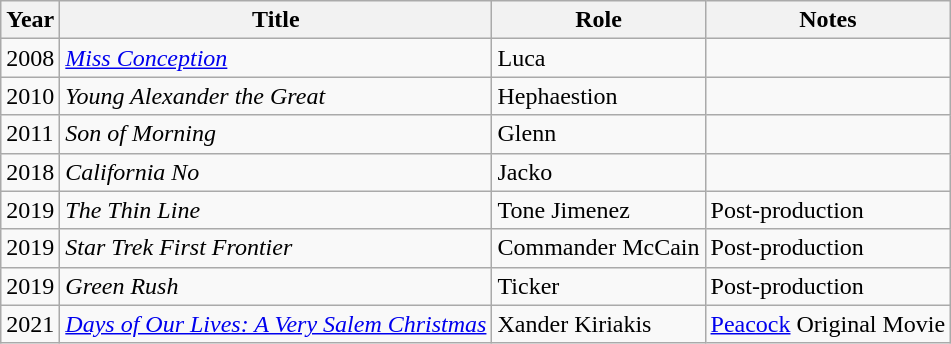<table class="wikitable sortable">
<tr>
<th>Year</th>
<th>Title</th>
<th>Role</th>
<th class="unsortable">Notes</th>
</tr>
<tr>
<td>2008</td>
<td><em><a href='#'>Miss Conception</a></em></td>
<td>Luca</td>
<td></td>
</tr>
<tr>
<td>2010</td>
<td><em>Young Alexander the Great</em></td>
<td>Hephaestion</td>
<td></td>
</tr>
<tr>
<td>2011</td>
<td><em>Son of Morning</em></td>
<td>Glenn</td>
<td></td>
</tr>
<tr>
<td>2018</td>
<td><em>California No</em></td>
<td>Jacko</td>
<td></td>
</tr>
<tr>
<td>2019</td>
<td><em>The Thin Line</em></td>
<td>Tone Jimenez</td>
<td>Post-production</td>
</tr>
<tr>
<td>2019</td>
<td><em>Star Trek First Frontier</em></td>
<td>Commander McCain</td>
<td>Post-production</td>
</tr>
<tr>
<td>2019</td>
<td><em>Green Rush</em></td>
<td>Ticker</td>
<td>Post-production</td>
</tr>
<tr>
<td>2021</td>
<td><em><a href='#'>Days of Our Lives: A Very Salem Christmas</a></em></td>
<td>Xander Kiriakis</td>
<td><a href='#'>Peacock</a> Original Movie</td>
</tr>
</table>
